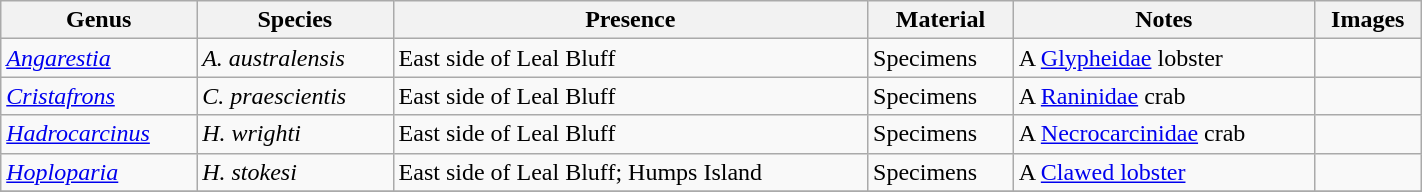<table class="wikitable sortable"  style="margin:auto; width:75%;">
<tr>
<th>Genus</th>
<th>Species</th>
<th>Presence</th>
<th>Material</th>
<th>Notes</th>
<th>Images</th>
</tr>
<tr>
<td><a href='#'><em>Angarestia</em></a></td>
<td><em>A. australensis</em></td>
<td>East side of Leal Bluff</td>
<td>Specimens</td>
<td>A <a href='#'>Glypheidae</a> lobster</td>
<td></td>
</tr>
<tr>
<td><a href='#'><em>Cristafrons</em></a></td>
<td><em>C. praescientis</em></td>
<td>East side of Leal Bluff</td>
<td>Specimens</td>
<td>A <a href='#'>Raninidae</a> crab</td>
<td></td>
</tr>
<tr>
<td><a href='#'><em>Hadrocarcinus</em></a></td>
<td><em>H. wrighti</em></td>
<td>East side of Leal Bluff</td>
<td>Specimens</td>
<td>A <a href='#'>Necrocarcinidae</a> crab</td>
<td></td>
</tr>
<tr>
<td><a href='#'><em>Hoploparia</em></a></td>
<td><em>H. stokesi</em></td>
<td>East side of Leal Bluff; Humps Island</td>
<td>Specimens</td>
<td>A <a href='#'>Clawed lobster</a></td>
<td></td>
</tr>
<tr>
</tr>
</table>
